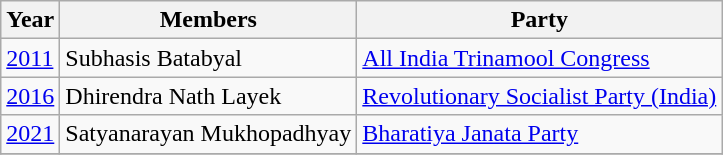<table - class="wikitable sortable">
<tr>
<th>Year</th>
<th>Members</th>
<th>Party</th>
</tr>
<tr>
<td><a href='#'>2011</a></td>
<td>Subhasis Batabyal</td>
<td><a href='#'>All India Trinamool Congress</a></td>
</tr>
<tr>
<td><a href='#'>2016</a></td>
<td>Dhirendra Nath Layek</td>
<td><a href='#'>Revolutionary Socialist Party (India)</a></td>
</tr>
<tr>
<td><a href='#'>2021</a></td>
<td>Satyanarayan Mukhopadhyay</td>
<td><a href='#'>Bharatiya Janata Party</a></td>
</tr>
<tr>
</tr>
</table>
